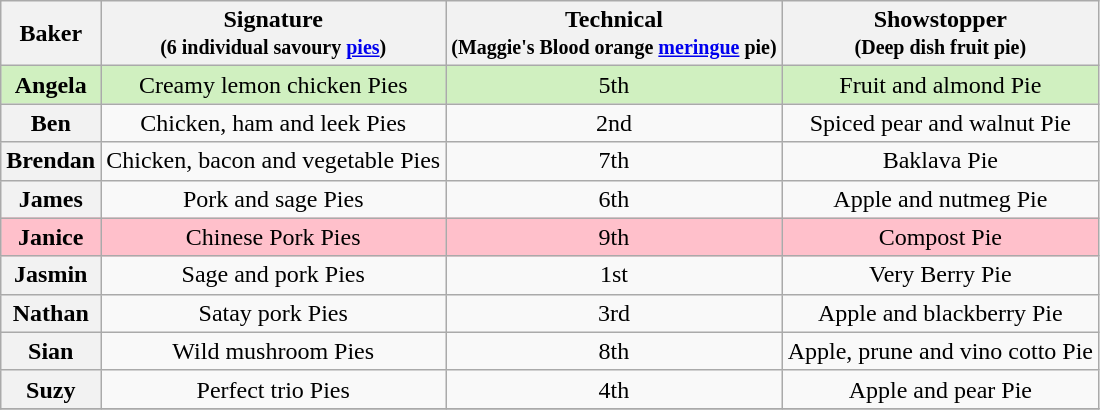<table class="wikitable sortable" style="text-align:center">
<tr>
<th>Baker</th>
<th class="unsortable">Signature<br><small>(6 individual savoury <a href='#'>pies</a>)</small></th>
<th>Technical<br><small>(Maggie's Blood orange <a href='#'>meringue</a> pie)</small></th>
<th class="unsortable">Showstopper<br><small>(Deep dish fruit pie)</small></th>
</tr>
<tr style="background:#d0f0c0;">
<th style="background:#d0f0c0;">Angela</th>
<td>Creamy lemon chicken Pies</td>
<td>5th</td>
<td>Fruit and almond Pie</td>
</tr>
<tr>
<th>Ben</th>
<td>Chicken, ham and leek Pies</td>
<td>2nd</td>
<td>Spiced pear and walnut Pie</td>
</tr>
<tr>
<th>Brendan</th>
<td>Chicken, bacon and vegetable Pies</td>
<td>7th</td>
<td>Baklava Pie</td>
</tr>
<tr>
<th>James</th>
<td>Pork and sage Pies</td>
<td>6th</td>
<td>Apple and nutmeg Pie</td>
</tr>
<tr style="background:Pink;">
<th style="background:Pink;">Janice</th>
<td>Chinese Pork Pies</td>
<td>9th</td>
<td>Compost Pie</td>
</tr>
<tr>
<th>Jasmin</th>
<td>Sage and pork Pies</td>
<td>1st</td>
<td>Very Berry Pie</td>
</tr>
<tr>
<th>Nathan</th>
<td>Satay pork Pies</td>
<td>3rd</td>
<td>Apple and blackberry Pie</td>
</tr>
<tr>
<th>Sian</th>
<td>Wild mushroom Pies</td>
<td>8th</td>
<td>Apple, prune and vino cotto Pie</td>
</tr>
<tr>
<th>Suzy</th>
<td>Perfect trio Pies</td>
<td>4th</td>
<td>Apple and pear Pie</td>
</tr>
<tr>
</tr>
</table>
